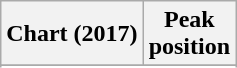<table class="wikitable sortable plainrowheaders" style="text-align:center">
<tr>
<th scope="col">Chart (2017)</th>
<th scope="col">Peak<br> position</th>
</tr>
<tr>
</tr>
<tr>
</tr>
<tr>
</tr>
<tr>
</tr>
<tr>
</tr>
<tr>
</tr>
<tr>
</tr>
<tr>
</tr>
<tr>
</tr>
<tr>
</tr>
<tr>
</tr>
<tr>
</tr>
<tr>
</tr>
<tr>
</tr>
<tr>
</tr>
<tr>
</tr>
<tr>
</tr>
<tr>
</tr>
<tr>
</tr>
<tr>
</tr>
</table>
